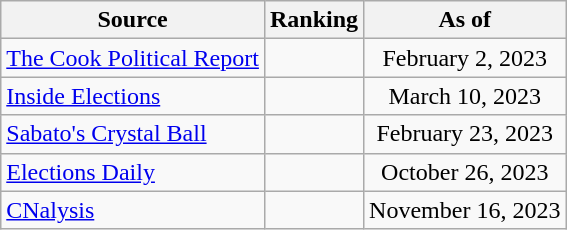<table class="wikitable" style="text-align:center">
<tr>
<th>Source</th>
<th>Ranking</th>
<th>As of</th>
</tr>
<tr>
<td align=left><a href='#'>The Cook Political Report</a></td>
<td></td>
<td>February 2, 2023</td>
</tr>
<tr>
<td align=left><a href='#'>Inside Elections</a></td>
<td></td>
<td>March 10, 2023</td>
</tr>
<tr>
<td align=left><a href='#'>Sabato's Crystal Ball</a></td>
<td></td>
<td>February 23, 2023</td>
</tr>
<tr>
<td align=left><a href='#'>Elections Daily</a></td>
<td></td>
<td>October 26, 2023</td>
</tr>
<tr>
<td align=left><a href='#'>CNalysis</a></td>
<td></td>
<td>November 16, 2023</td>
</tr>
</table>
